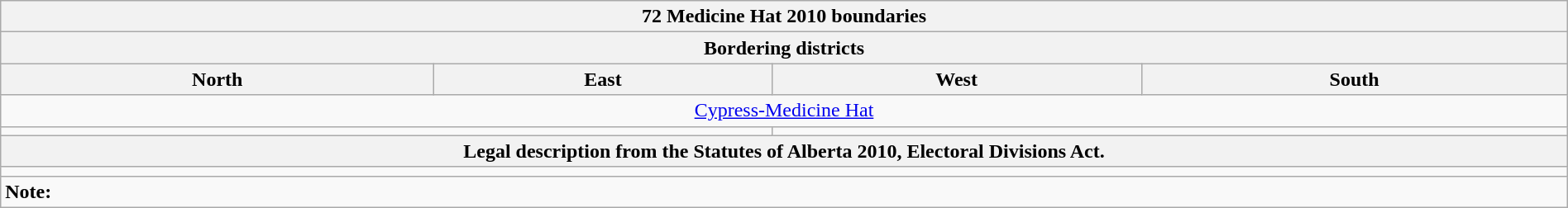<table class="wikitable collapsible collapsed" style="width:100%;">
<tr>
<th colspan=4>72 Medicine Hat 2010 boundaries</th>
</tr>
<tr>
<th colspan=4>Bordering districts</th>
</tr>
<tr>
<th>North</th>
<th>East</th>
<th>West</th>
<th>South</th>
</tr>
<tr>
<td colspan=4 align=center><a href='#'>Cypress-Medicine Hat</a></td>
</tr>
<tr>
<td colspan=2 align=center></td>
<td colspan=2 align=center></td>
</tr>
<tr>
<th colspan=4>Legal description from the Statutes of Alberta 2010, Electoral Divisions Act.</th>
</tr>
<tr>
<td colspan=4></td>
</tr>
<tr>
<td colspan=4><strong>Note:</strong></td>
</tr>
</table>
